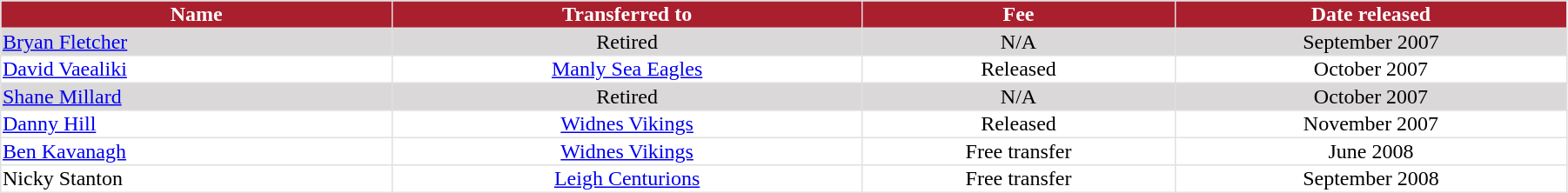<table width=95% border="1" bordercolor="#FFFFFF" style="border-collapse: collapse; border-color: #E0E0E0;">
<tr style="background:#AA1F2E; color:white">
<th width=25%>Name</th>
<th width=30%>Transferred to</th>
<th width=20%>Fee</th>
<th width=40%>Date released</th>
</tr>
<tr bgcolor=#DAD8D8>
<td><a href='#'>Bryan Fletcher</a></td>
<td align=center>Retired</td>
<td align=center>N/A</td>
<td align=center>September 2007</td>
</tr>
<tr bgcolor=#ffffff>
<td><a href='#'>David Vaealiki</a></td>
<td align=center><a href='#'>Manly Sea Eagles</a></td>
<td align=center>Released</td>
<td align=center>October 2007</td>
</tr>
<tr bgcolor=#DAD8D8>
<td><a href='#'>Shane Millard</a></td>
<td align=center>Retired</td>
<td align=center>N/A</td>
<td align=center>October 2007</td>
</tr>
<tr bgcolor=#FFFFFF>
<td><a href='#'>Danny Hill</a></td>
<td align=center><a href='#'>Widnes Vikings</a></td>
<td align=center>Released</td>
<td align=center>November 2007</td>
</tr>
<tr bgcolor=#FFFFFF>
<td><a href='#'>Ben Kavanagh</a></td>
<td align=center><a href='#'>Widnes Vikings</a></td>
<td align=center>Free transfer</td>
<td align=center>June 2008</td>
</tr>
<tr bgcolor=#FFFFFF>
<td>Nicky Stanton</td>
<td align=center><a href='#'>Leigh Centurions</a></td>
<td align=center>Free transfer</td>
<td align=center>September 2008</td>
</tr>
</table>
